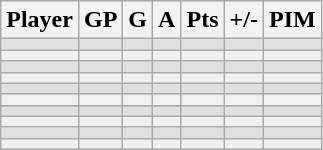<table class="wikitable sortable">
<tr>
<th>Player</th>
<th>GP</th>
<th>G</th>
<th>A</th>
<th>Pts</th>
<th>+/-</th>
<th>PIM</th>
</tr>
<tr bgcolor="#e0e0e0">
<td></td>
<td></td>
<td></td>
<td></td>
<td></td>
<td></td>
<td></td>
</tr>
<tr bgcolor="#f0f0f0">
<td></td>
<td></td>
<td></td>
<td></td>
<td></td>
<td></td>
<td></td>
</tr>
<tr bgcolor="#e0e0e0">
<td></td>
<td></td>
<td></td>
<td></td>
<td></td>
<td></td>
<td></td>
</tr>
<tr bgcolor="#f0f0f0">
<td></td>
<td></td>
<td></td>
<td></td>
<td></td>
<td></td>
<td></td>
</tr>
<tr bgcolor="#e0e0e0">
<td></td>
<td></td>
<td></td>
<td></td>
<td></td>
<td></td>
<td></td>
</tr>
<tr bgcolor="#f0f0f0">
<td></td>
<td></td>
<td></td>
<td></td>
<td></td>
<td></td>
<td></td>
</tr>
<tr bgcolor="#e0e0e0">
<td></td>
<td></td>
<td></td>
<td></td>
<td></td>
<td></td>
<td></td>
</tr>
<tr bgcolor="#f0f0f0">
<td></td>
<td></td>
<td></td>
<td></td>
<td></td>
<td></td>
<td></td>
</tr>
<tr bgcolor="#e0e0e0">
<td></td>
<td></td>
<td></td>
<td></td>
<td></td>
<td></td>
<td></td>
</tr>
<tr bgcolor="#f0f0f0">
<td></td>
<td></td>
<td></td>
<td></td>
<td></td>
<td></td>
<td></td>
</tr>
</table>
